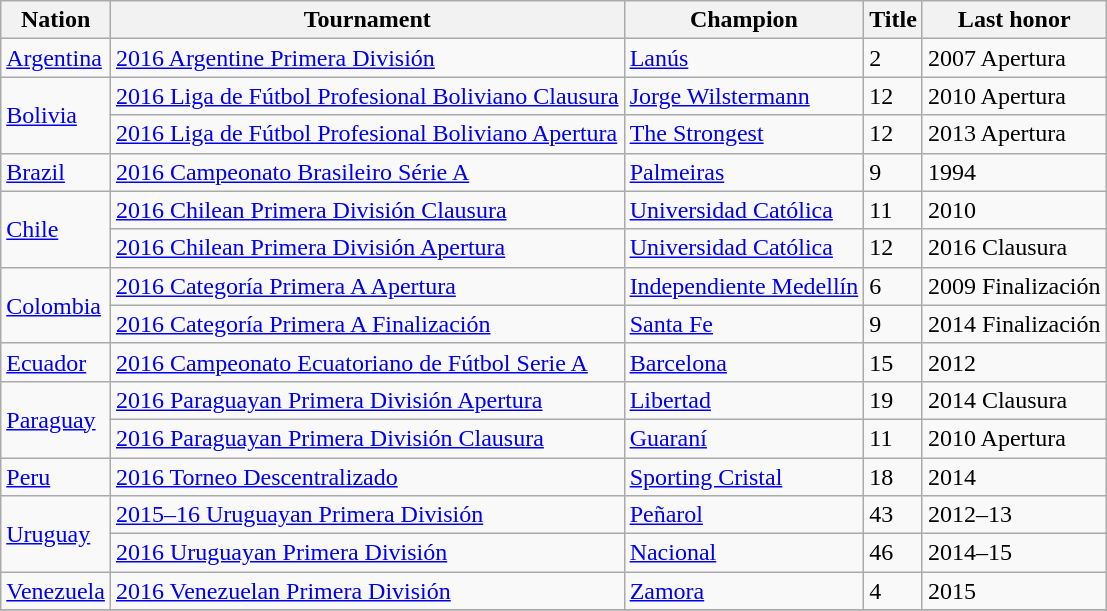<table class="wikitable sortable">
<tr>
<th>Nation</th>
<th>Tournament</th>
<th>Champion</th>
<th data-sort-type="number">Title</th>
<th>Last honor</th>
</tr>
<tr>
<td> <a href='#'>Argentina</a></td>
<td><a href='#'>2016 Argentine Primera División</a></td>
<td><a href='#'>Lanús</a></td>
<td>2</td>
<td>2007 Apertura</td>
</tr>
<tr>
<td rowspan=2> <a href='#'>Bolivia</a></td>
<td><a href='#'>2016 Liga de Fútbol Profesional Boliviano Clausura</a></td>
<td><a href='#'>Jorge Wilstermann</a></td>
<td>12</td>
<td>2010 Apertura</td>
</tr>
<tr>
<td><a href='#'>2016 Liga de Fútbol Profesional Boliviano Apertura</a></td>
<td><a href='#'>The Strongest</a></td>
<td>12</td>
<td>2013 Apertura</td>
</tr>
<tr>
<td> <a href='#'>Brazil</a></td>
<td><a href='#'>2016 Campeonato Brasileiro Série A</a></td>
<td><a href='#'>Palmeiras</a></td>
<td>9</td>
<td>1994</td>
</tr>
<tr>
<td rowspan=2> <a href='#'>Chile</a></td>
<td><a href='#'>2016 Chilean Primera División Clausura</a></td>
<td><a href='#'>Universidad Católica</a></td>
<td>11</td>
<td>2010</td>
</tr>
<tr>
<td><a href='#'>2016 Chilean Primera División Apertura</a></td>
<td><a href='#'>Universidad Católica</a></td>
<td>12</td>
<td>2016 Clausura</td>
</tr>
<tr>
<td rowspan=2> <a href='#'>Colombia</a></td>
<td><a href='#'>2016 Categoría Primera A Apertura</a></td>
<td><a href='#'>Independiente Medellín</a></td>
<td>6</td>
<td>2009 Finalización</td>
</tr>
<tr>
<td><a href='#'>2016 Categoría Primera A Finalización</a></td>
<td><a href='#'>Santa Fe</a></td>
<td>9</td>
<td>2014 Finalización</td>
</tr>
<tr>
<td> <a href='#'>Ecuador</a></td>
<td><a href='#'>2016 Campeonato Ecuatoriano de Fútbol Serie A</a></td>
<td><a href='#'>Barcelona</a></td>
<td>15</td>
<td>2012</td>
</tr>
<tr>
<td rowspan=2> <a href='#'>Paraguay</a></td>
<td><a href='#'>2016 Paraguayan Primera División Apertura</a></td>
<td><a href='#'>Libertad</a></td>
<td>19</td>
<td>2014 Clausura</td>
</tr>
<tr>
<td><a href='#'>2016 Paraguayan Primera División Clausura</a></td>
<td><a href='#'>Guaraní</a></td>
<td>11</td>
<td>2010 Apertura</td>
</tr>
<tr>
<td> <a href='#'>Peru</a></td>
<td><a href='#'>2016 Torneo Descentralizado</a></td>
<td><a href='#'>Sporting Cristal</a></td>
<td>18</td>
<td>2014</td>
</tr>
<tr>
<td rowspan=2> <a href='#'>Uruguay</a></td>
<td><a href='#'>2015–16 Uruguayan Primera División</a></td>
<td><a href='#'>Peñarol</a></td>
<td>43</td>
<td>2012–13</td>
</tr>
<tr>
<td><a href='#'>2016 Uruguayan Primera División</a></td>
<td><a href='#'>Nacional</a></td>
<td>46</td>
<td>2014–15</td>
</tr>
<tr>
<td> <a href='#'>Venezuela</a></td>
<td><a href='#'>2016 Venezuelan Primera División</a></td>
<td><a href='#'>Zamora</a></td>
<td>4</td>
<td>2015</td>
</tr>
<tr>
</tr>
</table>
